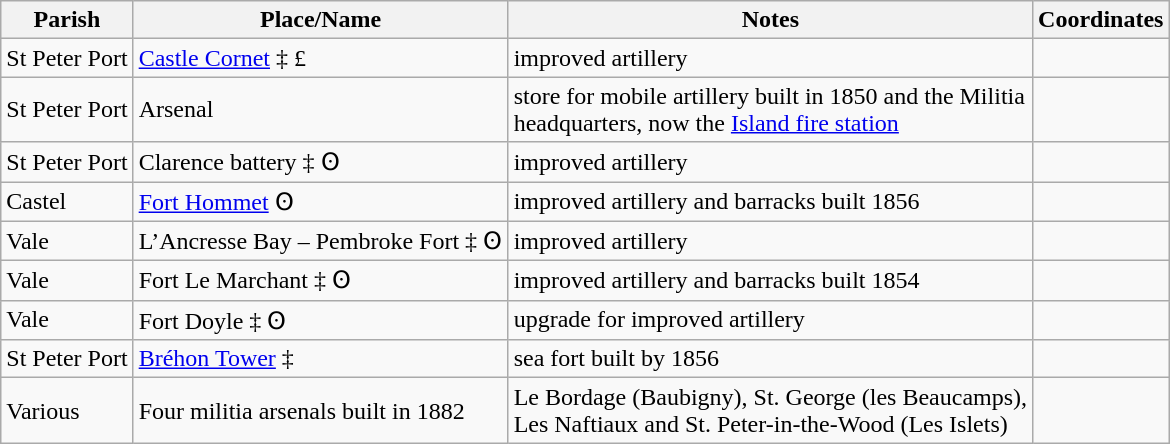<table class="wikitable sortable">
<tr>
<th>Parish</th>
<th>Place/Name</th>
<th>Notes</th>
<th>Coordinates</th>
</tr>
<tr>
<td>St Peter Port</td>
<td><a href='#'>Castle Cornet</a> ‡ £</td>
<td>improved artillery</td>
<td></td>
</tr>
<tr>
<td>St Peter Port</td>
<td>Arsenal</td>
<td>store for mobile artillery built in 1850 and the Militia <br> headquarters, now the <a href='#'>Island fire station</a></td>
<td></td>
</tr>
<tr>
<td>St Peter Port</td>
<td>Clarence battery ‡ ʘ</td>
<td>improved artillery</td>
<td></td>
</tr>
<tr>
<td>Castel</td>
<td><a href='#'>Fort Hommet</a> ʘ</td>
<td>improved artillery and barracks built 1856</td>
<td></td>
</tr>
<tr>
<td>Vale</td>
<td>L’Ancresse Bay – Pembroke Fort ‡ ʘ</td>
<td>improved artillery</td>
<td></td>
</tr>
<tr>
<td>Vale</td>
<td>Fort Le Marchant ‡ ʘ</td>
<td>improved artillery and barracks built 1854</td>
<td></td>
</tr>
<tr>
<td>Vale</td>
<td>Fort Doyle ‡ ʘ</td>
<td>upgrade for improved artillery</td>
<td></td>
</tr>
<tr>
<td>St Peter Port</td>
<td><a href='#'>Bréhon Tower</a> ‡</td>
<td>sea fort built by 1856</td>
<td></td>
</tr>
<tr>
<td>Various</td>
<td>Four militia arsenals built in 1882</td>
<td>Le Bordage (Baubigny), St. George (les Beaucamps), <br> Les Naftiaux and St. Peter-in-the-Wood (Les Islets)</td>
<td></td>
</tr>
</table>
